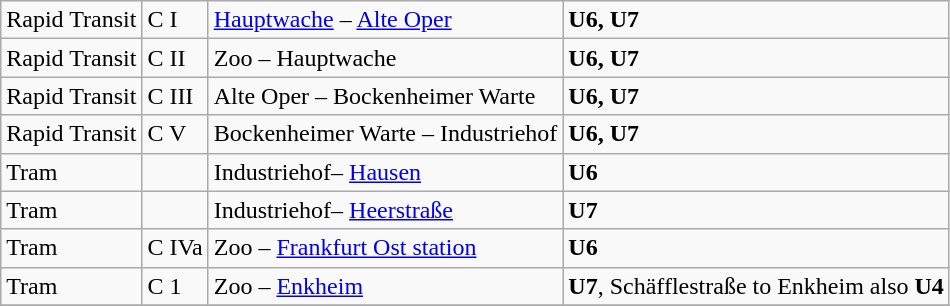<table class="wikitable">
<tr>
<td>Rapid Transit</td>
<td>C I</td>
<td><a href='#'>Hauptwache</a> – <a href='#'>Alte Oper</a></td>
<td><strong>U6, U7</strong></td>
</tr>
<tr>
<td>Rapid Transit</td>
<td>C II</td>
<td>Zoo – Hauptwache</td>
<td><strong>U6, U7</strong></td>
</tr>
<tr>
<td>Rapid Transit</td>
<td>C III</td>
<td>Alte Oper – Bockenheimer Warte</td>
<td><strong>U6, U7</strong></td>
</tr>
<tr>
<td>Rapid Transit</td>
<td>C V</td>
<td>Bockenheimer Warte – Industriehof</td>
<td><strong>U6, U7</strong></td>
</tr>
<tr>
<td>Tram</td>
<td></td>
<td>Industriehof– <a href='#'>Hausen</a></td>
<td><strong>U6</strong></td>
</tr>
<tr>
<td>Tram</td>
<td></td>
<td>Industriehof– <a href='#'>Heerstraße</a></td>
<td><strong>U7</strong></td>
</tr>
<tr>
<td>Tram</td>
<td>C IVa</td>
<td>Zoo – <a href='#'>Frankfurt Ost station</a></td>
<td><strong>U6</strong></td>
</tr>
<tr>
<td>Tram</td>
<td>C 1</td>
<td>Zoo – <a href='#'>Enkheim</a></td>
<td><strong>U7</strong>, Schäfflestraße to Enkheim also <strong>U4</strong></td>
</tr>
<tr>
</tr>
</table>
